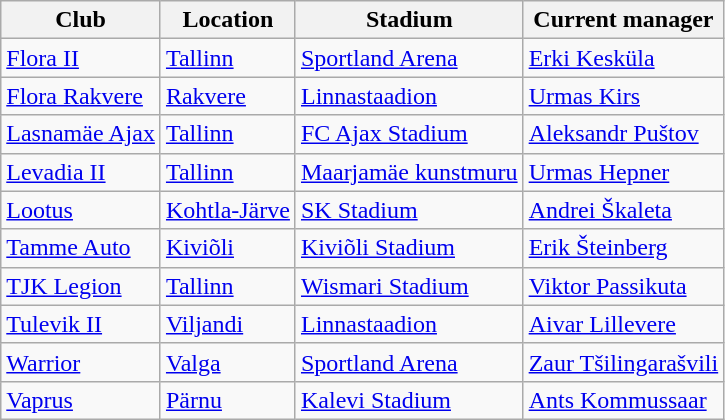<table class="wikitable">
<tr>
<th>Club</th>
<th>Location</th>
<th>Stadium</th>
<th>Current manager</th>
</tr>
<tr>
<td><a href='#'>Flora II</a></td>
<td><a href='#'>Tallinn</a></td>
<td><a href='#'>Sportland Arena</a></td>
<td> <a href='#'>Erki Kesküla</a></td>
</tr>
<tr>
<td><a href='#'>Flora Rakvere</a></td>
<td><a href='#'>Rakvere</a></td>
<td><a href='#'>Linnastaadion</a></td>
<td> <a href='#'>Urmas Kirs</a></td>
</tr>
<tr>
<td><a href='#'>Lasnamäe Ajax</a></td>
<td><a href='#'>Tallinn</a></td>
<td><a href='#'>FC Ajax Stadium</a></td>
<td> <a href='#'>Aleksandr Puštov</a></td>
</tr>
<tr>
<td><a href='#'>Levadia II</a></td>
<td><a href='#'>Tallinn</a></td>
<td><a href='#'>Maarjamäe kunstmuru</a></td>
<td> <a href='#'>Urmas Hepner</a></td>
</tr>
<tr>
<td><a href='#'>Lootus</a></td>
<td><a href='#'>Kohtla-Järve</a></td>
<td><a href='#'>SK Stadium</a></td>
<td> <a href='#'>Andrei Škaleta</a></td>
</tr>
<tr>
<td><a href='#'>Tamme Auto</a></td>
<td><a href='#'>Kiviõli</a></td>
<td><a href='#'>Kiviõli Stadium</a></td>
<td> <a href='#'>Erik Šteinberg</a></td>
</tr>
<tr>
<td><a href='#'>TJK Legion</a></td>
<td><a href='#'>Tallinn</a></td>
<td><a href='#'>Wismari Stadium</a></td>
<td> <a href='#'>Viktor Passikuta</a></td>
</tr>
<tr>
<td><a href='#'>Tulevik II</a></td>
<td><a href='#'>Viljandi</a></td>
<td><a href='#'>Linnastaadion</a></td>
<td> <a href='#'>Aivar Lillevere</a></td>
</tr>
<tr>
<td><a href='#'>Warrior</a></td>
<td><a href='#'>Valga</a></td>
<td><a href='#'>Sportland Arena</a></td>
<td> <a href='#'>Zaur Tšilingarašvili</a></td>
</tr>
<tr>
<td><a href='#'>Vaprus</a></td>
<td><a href='#'>Pärnu</a></td>
<td><a href='#'>Kalevi Stadium</a></td>
<td> <a href='#'>Ants Kommussaar</a></td>
</tr>
</table>
